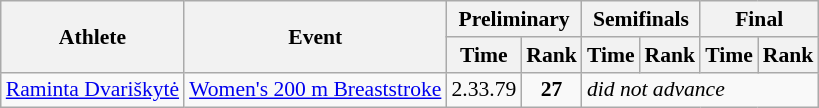<table class=wikitable style="font-size:90%">
<tr>
<th rowspan="2">Athlete</th>
<th rowspan="2">Event</th>
<th colspan="2">Preliminary</th>
<th colspan="2">Semifinals</th>
<th colspan="2">Final</th>
</tr>
<tr>
<th>Time</th>
<th>Rank</th>
<th>Time</th>
<th>Rank</th>
<th>Time</th>
<th>Rank</th>
</tr>
<tr>
<td><a href='#'>Raminta Dvariškytė</a></td>
<td><a href='#'>Women's 200 m Breaststroke</a></td>
<td align=center>2.33.79</td>
<td align=center><strong>27</strong></td>
<td colspan="4"><em>did not advance</em></td>
</tr>
</table>
